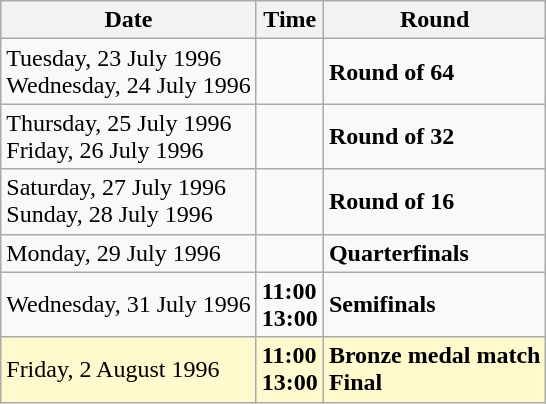<table class="wikitable">
<tr>
<th>Date</th>
<th>Time</th>
<th>Round</th>
</tr>
<tr>
<td>Tuesday, 23 July 1996<br>Wednesday, 24 July 1996</td>
<td></td>
<td><strong>Round of 64</strong></td>
</tr>
<tr>
<td>Thursday, 25 July 1996<br>Friday, 26 July 1996</td>
<td></td>
<td><strong>Round of 32</strong></td>
</tr>
<tr>
<td>Saturday, 27 July  1996<br>Sunday, 28 July 1996</td>
<td></td>
<td><strong>Round of 16</strong></td>
</tr>
<tr>
<td>Monday, 29 July 1996</td>
<td></td>
<td><strong>Quarterfinals</strong></td>
</tr>
<tr>
<td>Wednesday, 31 July 1996</td>
<td><strong>11:00</strong><br><strong>13:00</strong></td>
<td><strong>Semifinals</strong></td>
</tr>
<tr style=background:lemonchiffon>
<td>Friday, 2 August 1996</td>
<td><strong>11:00</strong><br><strong>13:00</strong></td>
<td><strong>Bronze medal match</strong><br><strong>Final</strong></td>
</tr>
</table>
